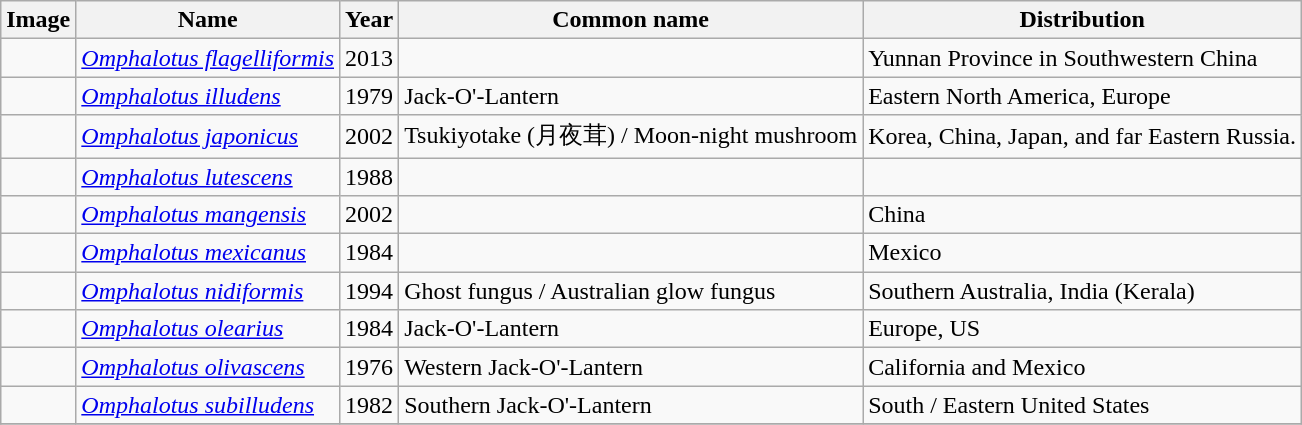<table class="wikitable sortable">
<tr>
<th>Image</th>
<th>Name</th>
<th>Year</th>
<th>Common name</th>
<th>Distribution</th>
</tr>
<tr>
<td></td>
<td><em><a href='#'>Omphalotus flagelliformis</a></em> </td>
<td>2013</td>
<td></td>
<td>Yunnan Province in Southwestern China</td>
</tr>
<tr>
<td></td>
<td><em><a href='#'>Omphalotus illudens</a></em> </td>
<td>1979</td>
<td>Jack-O'-Lantern</td>
<td>Eastern North America, Europe</td>
</tr>
<tr>
<td></td>
<td><em><a href='#'>Omphalotus japonicus</a></em> </td>
<td>2002</td>
<td>Tsukiyotake (月夜茸) / Moon-night mushroom</td>
<td>Korea, China, Japan, and far Eastern Russia.</td>
</tr>
<tr>
<td></td>
<td><em><a href='#'>Omphalotus lutescens</a></em>  </td>
<td>1988</td>
<td></td>
<td></td>
</tr>
<tr>
<td></td>
<td><em><a href='#'>Omphalotus mangensis</a></em>  </td>
<td>2002</td>
<td></td>
<td>China</td>
</tr>
<tr>
<td></td>
<td><em><a href='#'>Omphalotus mexicanus</a></em> </td>
<td>1984</td>
<td></td>
<td>Mexico</td>
</tr>
<tr>
<td></td>
<td><em><a href='#'>Omphalotus nidiformis</a></em></td>
<td>1994</td>
<td>Ghost fungus / Australian glow fungus</td>
<td>Southern Australia, India (Kerala)</td>
</tr>
<tr>
<td></td>
<td><em><a href='#'>Omphalotus olearius</a></em> </td>
<td>1984</td>
<td>Jack-O'-Lantern</td>
<td>Europe, US</td>
</tr>
<tr>
<td></td>
<td><em><a href='#'>Omphalotus olivascens</a></em> </td>
<td>1976</td>
<td>Western Jack-O'-Lantern</td>
<td>California and Mexico</td>
</tr>
<tr>
<td></td>
<td><em><a href='#'>Omphalotus subilludens</a></em> </td>
<td>1982</td>
<td>Southern Jack-O'-Lantern</td>
<td>South / Eastern United States</td>
</tr>
<tr>
</tr>
</table>
